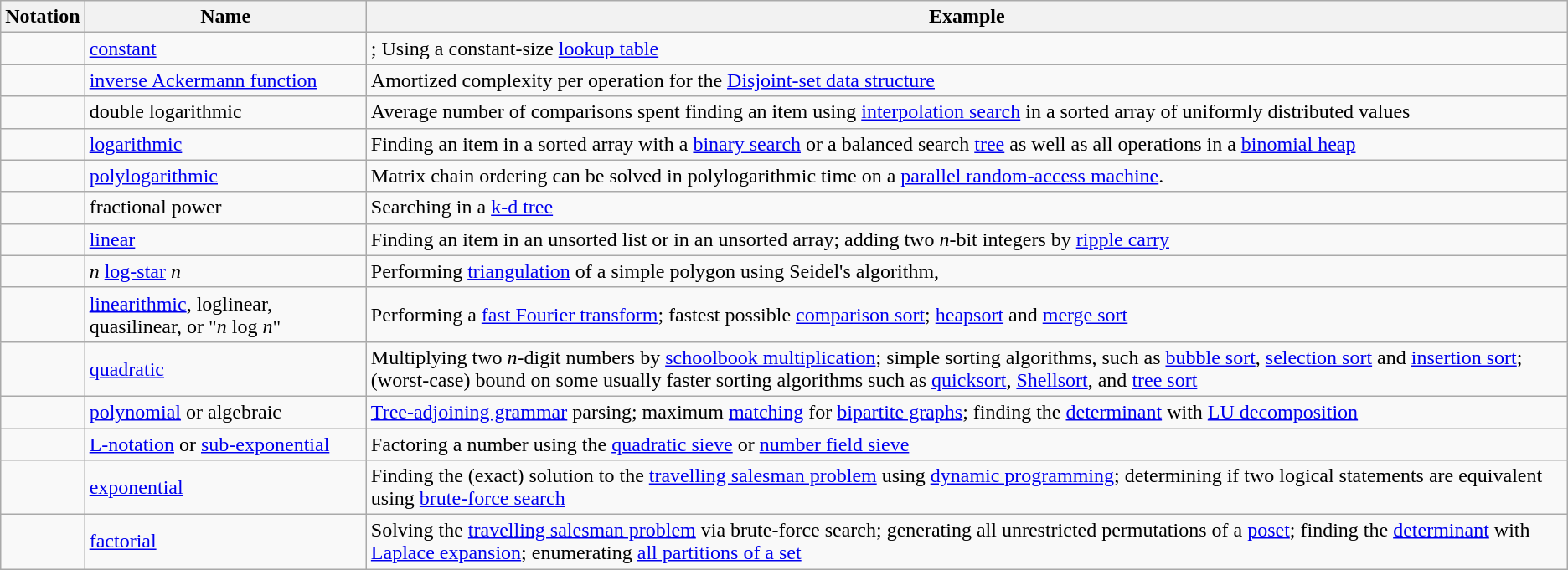<table class="wikitable">
<tr>
<th>Notation</th>
<th>Name</th>
<th>Example</th>
</tr>
<tr>
<td></td>
<td><a href='#'>constant</a></td>
<td>; Using a constant-size <a href='#'>lookup table</a></td>
</tr>
<tr>
<td></td>
<td><a href='#'>inverse Ackermann function</a></td>
<td>Amortized complexity per operation for the <a href='#'>Disjoint-set data structure</a></td>
</tr>
<tr>
<td></td>
<td>double logarithmic</td>
<td>Average number of comparisons spent finding an item using <a href='#'>interpolation search</a> in a sorted array of uniformly distributed values</td>
</tr>
<tr>
<td></td>
<td><a href='#'>logarithmic</a></td>
<td>Finding an item in a sorted array with a <a href='#'>binary search</a> or a balanced search <a href='#'>tree</a> as well as all operations in a <a href='#'>binomial heap</a></td>
</tr>
<tr>
<td><br></td>
<td><a href='#'>polylogarithmic</a></td>
<td>Matrix chain ordering can be solved in polylogarithmic time on a <a href='#'>parallel random-access machine</a>.</td>
</tr>
<tr>
<td><br></td>
<td>fractional power</td>
<td>Searching in a <a href='#'>k-d tree</a></td>
</tr>
<tr>
<td></td>
<td><a href='#'>linear</a></td>
<td>Finding an item in an unsorted list or in an unsorted array; adding two <em>n</em>-bit integers by <a href='#'>ripple carry</a></td>
</tr>
<tr>
<td></td>
<td><em>n</em> <a href='#'>log-star</a> <em>n</em></td>
<td>Performing <a href='#'>triangulation</a> of a simple polygon using Seidel's algorithm,</td>
</tr>
<tr>
<td></td>
<td><a href='#'>linearithmic</a>, loglinear, quasilinear, or "<em>n</em> log <em>n</em>"</td>
<td>Performing a <a href='#'>fast Fourier transform</a>; fastest possible <a href='#'>comparison sort</a>; <a href='#'>heapsort</a> and <a href='#'>merge sort</a></td>
</tr>
<tr>
<td></td>
<td><a href='#'>quadratic</a></td>
<td>Multiplying two <em>n</em>-digit numbers by <a href='#'>schoolbook multiplication</a>; simple sorting algorithms, such as <a href='#'>bubble sort</a>, <a href='#'>selection sort</a> and <a href='#'>insertion sort</a>; (worst-case) bound on some usually faster sorting algorithms such as <a href='#'>quicksort</a>, <a href='#'>Shellsort</a>, and <a href='#'>tree sort</a></td>
</tr>
<tr>
<td></td>
<td><a href='#'>polynomial</a> or algebraic</td>
<td><a href='#'>Tree-adjoining grammar</a> parsing; maximum <a href='#'>matching</a> for <a href='#'>bipartite graphs</a>; finding the <a href='#'>determinant</a> with <a href='#'>LU decomposition</a></td>
</tr>
<tr>
<td><br></td>
<td><a href='#'>L-notation</a> or <a href='#'>sub-exponential</a></td>
<td>Factoring a number using the <a href='#'>quadratic sieve</a> or <a href='#'>number field sieve</a></td>
</tr>
<tr>
<td><br></td>
<td><a href='#'>exponential</a></td>
<td>Finding the (exact) solution to the <a href='#'>travelling salesman problem</a> using <a href='#'>dynamic programming</a>; determining if two logical statements are equivalent using <a href='#'>brute-force search</a></td>
</tr>
<tr>
<td></td>
<td><a href='#'>factorial</a></td>
<td>Solving the <a href='#'>travelling salesman problem</a> via brute-force search; generating all unrestricted permutations of a <a href='#'>poset</a>; finding the <a href='#'>determinant</a> with <a href='#'>Laplace expansion</a>; enumerating <a href='#'>all partitions of a set</a></td>
</tr>
</table>
